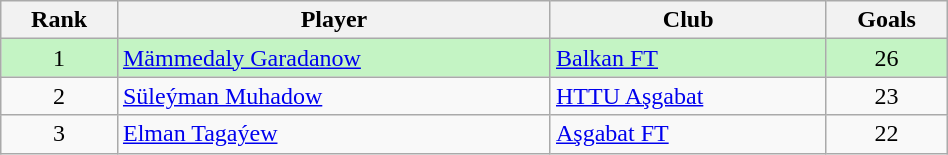<table class="wikitable" width="50%">
<tr>
<th align="center"2>Rank</th>
<th>Player</th>
<th>Club</th>
<th>Goals</th>
</tr>
<tr bgcolor="#c4f4c4">
<td align="center">1</td>
<td> <a href='#'>Mämmedaly Garadanow</a></td>
<td><a href='#'>Balkan FT</a></td>
<td align="center">26</td>
</tr>
<tr>
<td align="center">2</td>
<td> <a href='#'>Süleýman Muhadow</a></td>
<td><a href='#'>HTTU Aşgabat</a></td>
<td align="center">23</td>
</tr>
<tr>
<td align="center">3</td>
<td> <a href='#'>Elman Tagaýew</a></td>
<td><a href='#'>Aşgabat FT</a></td>
<td align="center">22</td>
</tr>
</table>
